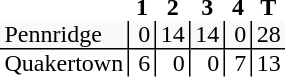<table style="border-collapse: collapse;">
<tr>
<th style="text-align: left;"></th>
<th style="text-align: center; padding: 0px 3px 0px 3px; width:12px;">1</th>
<th style="text-align: center; padding: 0px 3px 0px 3px; width:12px;">2</th>
<th style="text-align: center; padding: 0px 3px 0px 3px; width:12px;">3</th>
<th style="text-align: center; padding: 0px 3px 0px 3px; width:12px;">4</th>
<th style="text-align: center; padding: 0px 3px 0px 3px; width:12px;">T</th>
</tr>
<tr>
<td style="background: #f8f9fa; text-align: left; border-bottom: 1px solid black; padding: 0px 3px 0px 3px;">Pennridge</td>
<td style="background: #f8f9fa; border-left: 1px solid black; border-bottom: 1px solid black; text-align: right; padding: 0px 3px 0px 3px;">0</td>
<td style="background: #f8f9fa; border-left: 1px solid black; border-bottom: 1px solid black; text-align: right; padding: 0px 3px 0px 3px;">14</td>
<td style="background: #f8f9fa; border-left: 1px solid black; border-bottom: 1px solid black; text-align: right; padding: 0px 3px 0px 3px;">14</td>
<td style="background: #f8f9fa; border-left: 1px solid black; border-bottom: 1px solid black; text-align: right; padding: 0px 3px 0px 3px;">0</td>
<td style="background: #f8f9fa; border-left: 1px solid black; border-bottom: 1px solid black; text-align: right; padding: 0px 3px 0px 3px;">28</td>
</tr>
<tr>
<td style="text-align: left; padding: 0px 3px 0px 3px;">Quakertown</td>
<td style="border-left: 1px solid black; text-align: right; padding: 0px 3px 0px 3px;">6</td>
<td style="border-left: 1px solid black; text-align: right; padding: 0px 3px 0px 3px;">0</td>
<td style="border-left: 1px solid black; text-align: right; padding: 0px 3px 0px 3px;">0</td>
<td style="border-left: 1px solid black; text-align: right; padding: 0px 3px 0px 3px;">7</td>
<td style="border-left: 1px solid black; text-align: right; padding: 0px 3px 0px 3px;">13</td>
</tr>
</table>
